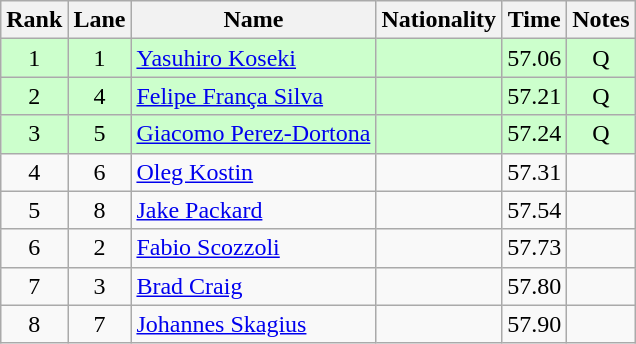<table class="wikitable sortable" style="text-align:center">
<tr>
<th>Rank</th>
<th>Lane</th>
<th>Name</th>
<th>Nationality</th>
<th>Time</th>
<th>Notes</th>
</tr>
<tr bgcolor=ccffcc>
<td>1</td>
<td>1</td>
<td align=left><a href='#'>Yasuhiro Koseki</a></td>
<td align=left></td>
<td>57.06</td>
<td>Q</td>
</tr>
<tr bgcolor=ccffcc>
<td>2</td>
<td>4</td>
<td align=left><a href='#'>Felipe França Silva</a></td>
<td align=left></td>
<td>57.21</td>
<td>Q</td>
</tr>
<tr bgcolor=ccffcc>
<td>3</td>
<td>5</td>
<td align=left><a href='#'>Giacomo Perez-Dortona</a></td>
<td align=left></td>
<td>57.24</td>
<td>Q</td>
</tr>
<tr>
<td>4</td>
<td>6</td>
<td align=left><a href='#'>Oleg Kostin</a></td>
<td align=left></td>
<td>57.31</td>
<td></td>
</tr>
<tr>
<td>5</td>
<td>8</td>
<td align=left><a href='#'>Jake Packard</a></td>
<td align=left></td>
<td>57.54</td>
<td></td>
</tr>
<tr>
<td>6</td>
<td>2</td>
<td align=left><a href='#'>Fabio Scozzoli</a></td>
<td align=left></td>
<td>57.73</td>
<td></td>
</tr>
<tr>
<td>7</td>
<td>3</td>
<td align=left><a href='#'>Brad Craig</a></td>
<td align=left></td>
<td>57.80</td>
<td></td>
</tr>
<tr>
<td>8</td>
<td>7</td>
<td align=left><a href='#'>Johannes Skagius</a></td>
<td align=left></td>
<td>57.90</td>
<td></td>
</tr>
</table>
